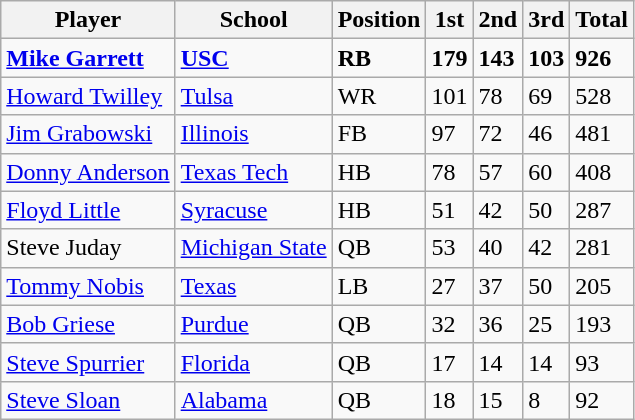<table class="wikitable">
<tr>
<th>Player</th>
<th>School</th>
<th>Position</th>
<th>1st</th>
<th>2nd</th>
<th>3rd</th>
<th>Total</th>
</tr>
<tr>
<td><strong><a href='#'>Mike Garrett</a></strong></td>
<td><strong><a href='#'>USC</a></strong></td>
<td><strong>RB</strong></td>
<td><strong>179</strong></td>
<td><strong>143</strong></td>
<td><strong>103</strong></td>
<td><strong>926</strong></td>
</tr>
<tr>
<td><a href='#'>Howard Twilley</a></td>
<td><a href='#'>Tulsa</a></td>
<td>WR</td>
<td>101</td>
<td>78</td>
<td>69</td>
<td>528</td>
</tr>
<tr>
<td><a href='#'>Jim Grabowski</a></td>
<td><a href='#'>Illinois</a></td>
<td>FB</td>
<td>97</td>
<td>72</td>
<td>46</td>
<td>481</td>
</tr>
<tr>
<td><a href='#'>Donny Anderson</a></td>
<td><a href='#'>Texas Tech</a></td>
<td>HB</td>
<td>78</td>
<td>57</td>
<td>60</td>
<td>408</td>
</tr>
<tr>
<td><a href='#'>Floyd Little</a></td>
<td><a href='#'>Syracuse</a></td>
<td>HB</td>
<td>51</td>
<td>42</td>
<td>50</td>
<td>287</td>
</tr>
<tr>
<td>Steve Juday</td>
<td><a href='#'>Michigan State</a></td>
<td>QB</td>
<td>53</td>
<td>40</td>
<td>42</td>
<td>281</td>
</tr>
<tr>
<td><a href='#'>Tommy Nobis</a></td>
<td><a href='#'>Texas</a></td>
<td>LB</td>
<td>27</td>
<td>37</td>
<td>50</td>
<td>205</td>
</tr>
<tr>
<td><a href='#'>Bob Griese</a></td>
<td><a href='#'>Purdue</a></td>
<td>QB</td>
<td>32</td>
<td>36</td>
<td>25</td>
<td>193</td>
</tr>
<tr>
<td><a href='#'>Steve Spurrier</a></td>
<td><a href='#'>Florida</a></td>
<td>QB</td>
<td>17</td>
<td>14</td>
<td>14</td>
<td>93</td>
</tr>
<tr>
<td><a href='#'>Steve Sloan</a></td>
<td><a href='#'>Alabama</a></td>
<td>QB</td>
<td>18</td>
<td>15</td>
<td>8</td>
<td>92</td>
</tr>
</table>
